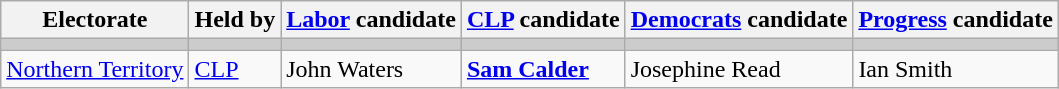<table class="wikitable">
<tr>
<th>Electorate</th>
<th>Held by</th>
<th><a href='#'>Labor</a> candidate</th>
<th><a href='#'>CLP</a> candidate</th>
<th><a href='#'>Democrats</a> candidate</th>
<th><a href='#'>Progress</a> candidate</th>
</tr>
<tr bgcolor="#cccccc">
<td></td>
<td></td>
<td></td>
<td></td>
<td></td>
<td></td>
</tr>
<tr>
<td><a href='#'>Northern Territory</a></td>
<td><a href='#'>CLP</a></td>
<td>John Waters</td>
<td><strong><a href='#'>Sam Calder</a></strong></td>
<td>Josephine Read</td>
<td>Ian Smith</td>
</tr>
</table>
